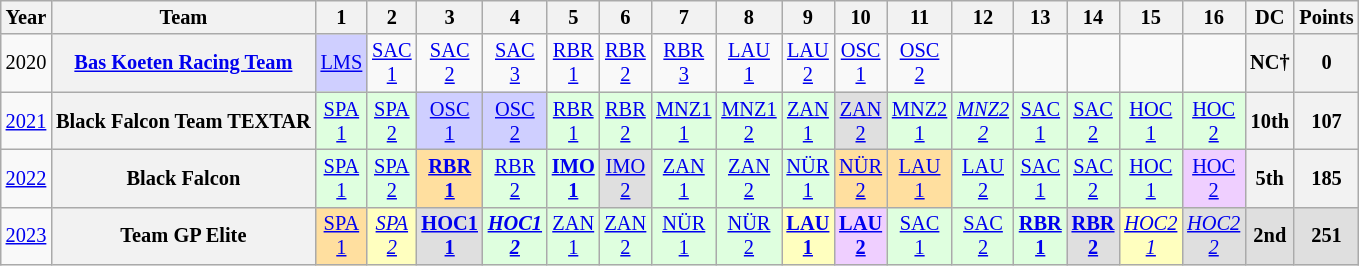<table class="wikitable" style="text-align:center; font-size:85%">
<tr>
<th>Year</th>
<th>Team</th>
<th>1</th>
<th>2</th>
<th>3</th>
<th>4</th>
<th>5</th>
<th>6</th>
<th>7</th>
<th>8</th>
<th>9</th>
<th>10</th>
<th>11</th>
<th>12</th>
<th>13</th>
<th>14</th>
<th>15</th>
<th>16</th>
<th>DC</th>
<th>Points</th>
</tr>
<tr>
<td>2020</td>
<th><a href='#'>Bas Koeten Racing Team</a></th>
<td style="background:#CFCFFF;"><a href='#'>LMS</a><br></td>
<td style="background:#;"><a href='#'>SAC<br>1</a></td>
<td style="background:#;"><a href='#'>SAC<br>2</a></td>
<td style="background:#;"><a href='#'>SAC<br>3</a></td>
<td style="background:#;"><a href='#'>RBR<br>1</a></td>
<td style="background:#;"><a href='#'>RBR<br>2</a></td>
<td style="background:#;"><a href='#'>RBR<br>3</a></td>
<td style="background:#;"><a href='#'>LAU<br>1</a></td>
<td style="background:#;"><a href='#'>LAU<br>2</a></td>
<td style="background:#;"><a href='#'>OSC<br>1</a></td>
<td style="background:#;"><a href='#'>OSC<br>2</a></td>
<td></td>
<td></td>
<td></td>
<td></td>
<td></td>
<th>NC†</th>
<th>0</th>
</tr>
<tr>
<td><a href='#'>2021</a></td>
<th>Black Falcon Team TEXTAR</th>
<td style="background:#DFFFDF;"><a href='#'>SPA<br>1</a><br></td>
<td style="background:#DFFFDF;"><a href='#'>SPA<br>2</a><br></td>
<td style="background:#CFCFFF;"><a href='#'>OSC<br>1</a><br></td>
<td style="background:#CFCFFF;"><a href='#'>OSC<br>2</a><br></td>
<td style="background:#DFFFDF;"><a href='#'>RBR<br>1</a><br></td>
<td style="background:#DFFFDF;"><a href='#'>RBR<br>2</a><br></td>
<td style="background:#DFFFDF;"><a href='#'>MNZ1<br>1</a><br></td>
<td style="background:#DFFFDF;"><a href='#'>MNZ1<br>2</a><br></td>
<td style="background:#DFFFDF;"><a href='#'>ZAN<br>1</a><br></td>
<td style="background:#DFDFDF;"><a href='#'>ZAN<br>2</a><br></td>
<td style="background:#DFFFDF;"><a href='#'>MNZ2<br>1</a><br></td>
<td style="background:#DFFFDF;"><em><a href='#'>MNZ2<br>2</a></em><br></td>
<td style="background:#DFFFDF;"><a href='#'>SAC<br>1</a><br></td>
<td style="background:#DFFFDF;"><a href='#'>SAC<br>2</a><br></td>
<td style="background:#DFFFDF;"><a href='#'>HOC<br>1</a><br></td>
<td style="background:#DFFFDF;"><a href='#'>HOC<br>2</a><br></td>
<th>10th</th>
<th>107</th>
</tr>
<tr>
<td><a href='#'>2022</a></td>
<th>Black Falcon</th>
<td style="background:#DFFFDF;"><a href='#'>SPA<br>1</a><br></td>
<td style="background:#DFFFDF;"><a href='#'>SPA<br>2</a><br></td>
<td style="background:#FFDF9F;"><strong><a href='#'>RBR<br>1</a></strong><br></td>
<td style="background:#DFFFDF;"><a href='#'>RBR<br>2</a><br></td>
<td style="background:#DFFFDF;"><strong><a href='#'>IMO<br>1</a></strong><br></td>
<td style="background:#DFDFDF;"><a href='#'>IMO<br>2</a><br></td>
<td style="background:#DFFFDF;"><a href='#'>ZAN<br>1</a><br></td>
<td style="background:#DFFFDF;"><a href='#'>ZAN<br>2</a><br></td>
<td style="background:#DFFFDF;"><a href='#'>NÜR<br>1</a><br></td>
<td style="background:#FFDF9F;"><a href='#'>NÜR<br>2</a><br></td>
<td style="background:#FFDF9F;"><a href='#'>LAU<br>1</a><br></td>
<td style="background:#DFFFDF;"><a href='#'>LAU<br>2</a><br></td>
<td style="background:#DFFFDF;"><a href='#'>SAC<br>1</a><br></td>
<td style="background:#DFFFDF;"><a href='#'>SAC<br>2</a><br></td>
<td style="background:#DFFFDF;"><a href='#'>HOC<br>1</a><br></td>
<td style="background:#EFCFFF;"><a href='#'>HOC<br>2</a><br></td>
<th>5th</th>
<th>185</th>
</tr>
<tr>
<td><a href='#'>2023</a></td>
<th>Team GP Elite</th>
<td style="background:#FFDF9F;"><a href='#'>SPA<br>1</a><br></td>
<td style="background:#FFFFBF;"><em><a href='#'>SPA<br>2</a></em><br></td>
<td style="background:#DFDFDF;"><strong><a href='#'>HOC1<br>1</a></strong><br></td>
<td style="background:#DFFFDF;"><strong><em><a href='#'>HOC1<br>2</a></em></strong><br></td>
<td style="background:#DFFFDF;"><a href='#'>ZAN<br>1</a><br></td>
<td style="background:#DFFFDF;"><a href='#'>ZAN<br>2</a><br></td>
<td style="background:#DFFFDF;"><a href='#'>NÜR<br>1</a><br></td>
<td style="background:#DFFFDF;"><a href='#'>NÜR<br>2</a><br></td>
<td style="background:#FFFFBF;"><strong><a href='#'>LAU<br>1</a></strong><br></td>
<td style="background:#EFCFFF;"><strong><a href='#'>LAU<br>2</a></strong><br></td>
<td style="background:#DFFFDF;"><a href='#'>SAC<br>1</a><br></td>
<td style="background:#DFFFDF;"><a href='#'>SAC<br>2</a><br></td>
<td style="background:#DFFFDF;"><strong><a href='#'>RBR<br>1</a></strong><br></td>
<td style="background:#DFDFDF;"><strong><a href='#'>RBR<br>2</a></strong><br></td>
<td style="background:#FFFFBF;"><em><a href='#'>HOC2<br>1</a></em><br></td>
<td style="background:#DFDFDF;"><em><a href='#'>HOC2<br>2</a></em><br></td>
<th style="background:#DFDFDF;">2nd</th>
<th style="background:#DFDFDF;">251</th>
</tr>
</table>
